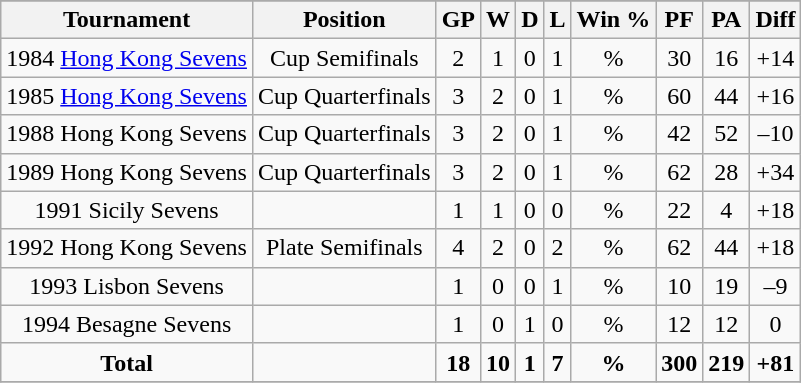<table class="wikitable" style="text-align: center;">
<tr>
</tr>
<tr>
<th>Tournament</th>
<th>Position</th>
<th>GP</th>
<th>W</th>
<th>D</th>
<th>L</th>
<th>Win %</th>
<th>PF</th>
<th>PA</th>
<th>Diff</th>
</tr>
<tr>
<td> 1984 <a href='#'>Hong Kong Sevens</a></td>
<td>Cup Semifinals</td>
<td>2</td>
<td>1</td>
<td>0</td>
<td>1</td>
<td>%</td>
<td>30</td>
<td>16</td>
<td>+14</td>
</tr>
<tr>
<td> 1985 <a href='#'>Hong Kong Sevens</a></td>
<td>Cup Quarterfinals</td>
<td>3</td>
<td>2</td>
<td>0</td>
<td>1</td>
<td>%</td>
<td>60</td>
<td>44</td>
<td>+16</td>
</tr>
<tr>
<td> 1988 Hong Kong Sevens</td>
<td>Cup Quarterfinals</td>
<td>3</td>
<td>2</td>
<td>0</td>
<td>1</td>
<td>%</td>
<td>42</td>
<td>52</td>
<td>–10</td>
</tr>
<tr>
<td> 1989 Hong Kong Sevens</td>
<td>Cup Quarterfinals</td>
<td>3</td>
<td>2</td>
<td>0</td>
<td>1</td>
<td>%</td>
<td>62</td>
<td>28</td>
<td>+34</td>
</tr>
<tr>
<td>1991 Sicily Sevens</td>
<td></td>
<td>1</td>
<td>1</td>
<td>0</td>
<td>0</td>
<td>%</td>
<td>22</td>
<td>4</td>
<td>+18</td>
</tr>
<tr>
<td> 1992 Hong Kong Sevens</td>
<td>Plate Semifinals</td>
<td>4</td>
<td>2</td>
<td>0</td>
<td>2</td>
<td>%</td>
<td>62</td>
<td>44</td>
<td>+18</td>
</tr>
<tr>
<td> 1993 Lisbon Sevens</td>
<td></td>
<td>1</td>
<td>0</td>
<td>0</td>
<td>1</td>
<td>%</td>
<td>10</td>
<td>19</td>
<td>–9</td>
</tr>
<tr>
<td> 1994 Besagne Sevens</td>
<td></td>
<td>1</td>
<td>0</td>
<td>1</td>
<td>0</td>
<td>%</td>
<td>12</td>
<td>12</td>
<td>0</td>
</tr>
<tr>
<td><strong>Total</strong></td>
<td></td>
<td><strong>18</strong></td>
<td><strong>10</strong></td>
<td><strong>1</strong></td>
<td><strong>7</strong></td>
<td><strong>%</strong></td>
<td><strong>300</strong></td>
<td><strong>219</strong></td>
<td><strong>+81</strong></td>
</tr>
<tr>
</tr>
</table>
